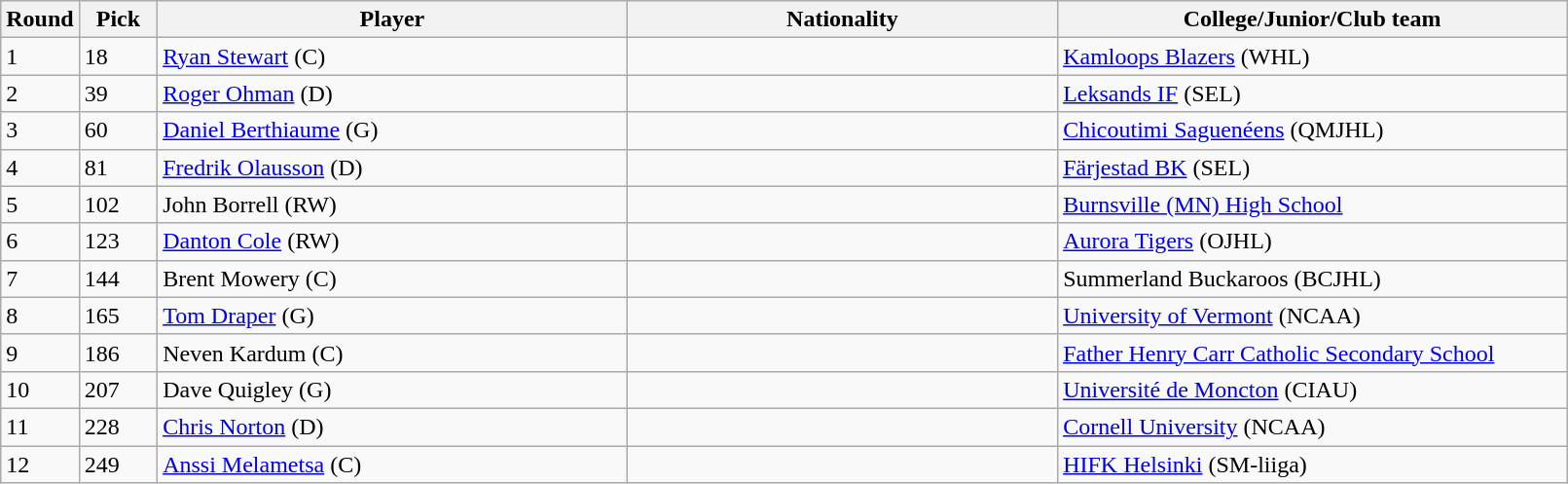<table class="wikitable">
<tr>
<th bgcolor="#DDDDFF" width="5%">Round</th>
<th bgcolor="#DDDDFF" width="5%">Pick</th>
<th bgcolor="#DDDDFF" width="30%">Player</th>
<th bgcolor="#DDDDFF" width="27.5%">Nationality</th>
<th bgcolor="#DDDDFF" width="32.5%">College/Junior/Club team</th>
</tr>
<tr>
<td>1</td>
<td>18</td>
<td><a href='#'>Ryan Stewart</a> (C)</td>
<td></td>
<td><a href='#'>Kamloops Blazers</a> (WHL)</td>
</tr>
<tr>
<td>2</td>
<td>39</td>
<td><a href='#'>Roger Ohman</a> (D)</td>
<td></td>
<td><a href='#'>Leksands IF</a> (SEL)</td>
</tr>
<tr>
<td>3</td>
<td>60</td>
<td><a href='#'>Daniel Berthiaume</a> (G)</td>
<td></td>
<td><a href='#'>Chicoutimi Saguenéens</a> (QMJHL)</td>
</tr>
<tr>
<td>4</td>
<td>81</td>
<td><a href='#'>Fredrik Olausson</a> (D)</td>
<td></td>
<td><a href='#'>Färjestad BK</a> (SEL)</td>
</tr>
<tr>
<td>5</td>
<td>102</td>
<td>John Borrell (RW)</td>
<td></td>
<td><a href='#'>Burnsville (MN) High School</a></td>
</tr>
<tr>
<td>6</td>
<td>123</td>
<td><a href='#'>Danton Cole</a> (RW)</td>
<td></td>
<td><a href='#'>Aurora Tigers</a> (OJHL)</td>
</tr>
<tr>
<td>7</td>
<td>144</td>
<td>Brent Mowery (C)</td>
<td></td>
<td>Summerland Buckaroos (BCJHL)</td>
</tr>
<tr>
<td>8</td>
<td>165</td>
<td><a href='#'>Tom Draper</a> (G)</td>
<td></td>
<td><a href='#'>University of Vermont</a> (NCAA)</td>
</tr>
<tr>
<td>9</td>
<td>186</td>
<td>Neven Kardum (C)</td>
<td></td>
<td><a href='#'>Father Henry Carr Catholic Secondary School</a></td>
</tr>
<tr>
<td>10</td>
<td>207</td>
<td>Dave Quigley (G)</td>
<td></td>
<td><a href='#'>Université de Moncton</a> (CIAU)</td>
</tr>
<tr>
<td>11</td>
<td>228</td>
<td><a href='#'>Chris Norton</a> (D)</td>
<td></td>
<td><a href='#'>Cornell University</a> (NCAA)</td>
</tr>
<tr>
<td>12</td>
<td>249</td>
<td><a href='#'>Anssi Melametsa</a> (C)</td>
<td></td>
<td><a href='#'>HIFK Helsinki</a> (SM-liiga)</td>
</tr>
</table>
